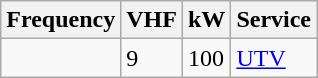<table class="wikitable sortable">
<tr>
<th>Frequency</th>
<th>VHF</th>
<th>kW</th>
<th>Service</th>
</tr>
<tr>
<td></td>
<td>9</td>
<td>100</td>
<td><a href='#'>UTV</a></td>
</tr>
</table>
